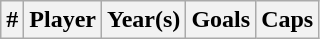<table class="wikitable sortable">
<tr>
<th width =>#</th>
<th width =>Player</th>
<th width =>Year(s)</th>
<th width =>Goals</th>
<th width =>Caps<br></th>
</tr>
</table>
